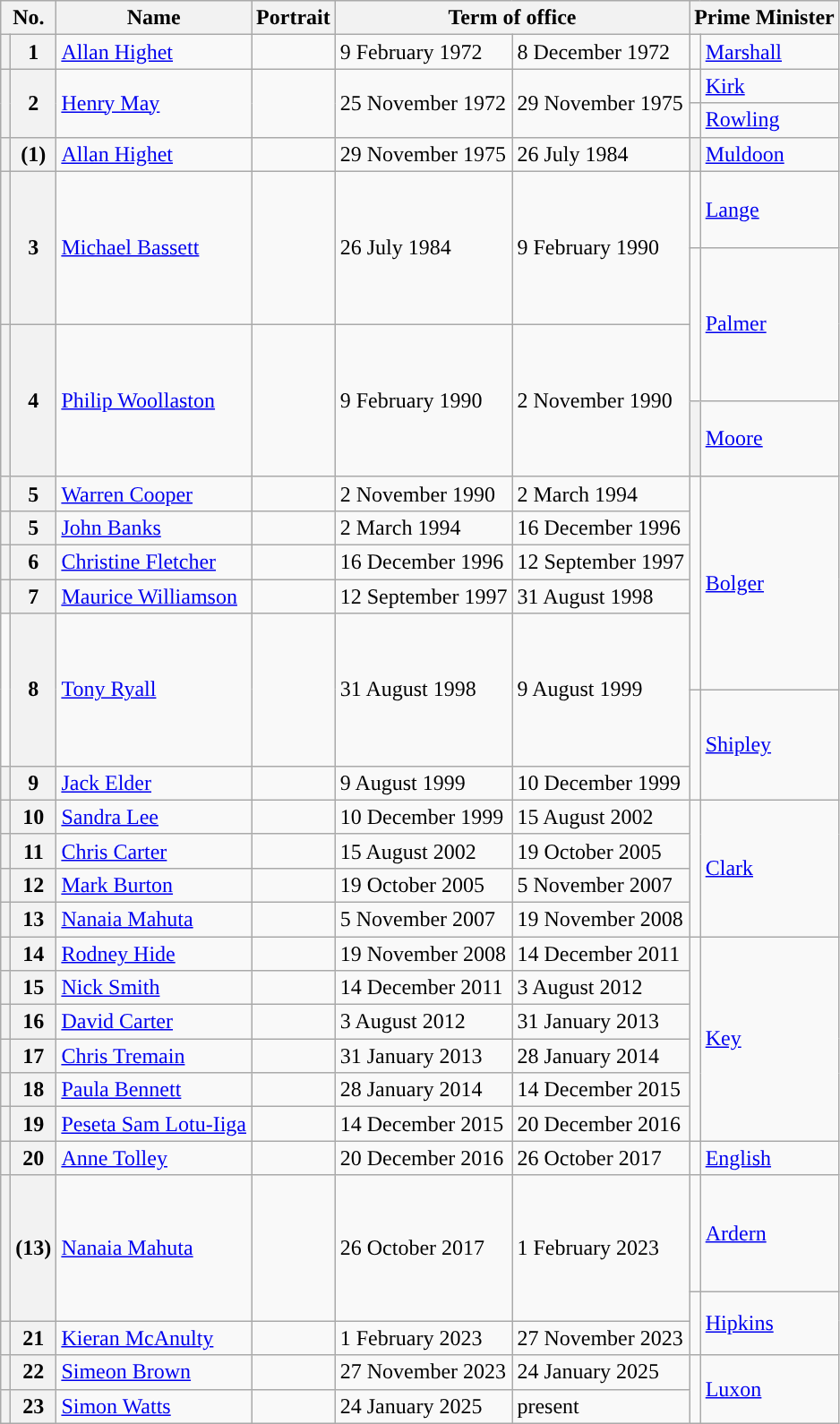<table class="wikitable">
<tr>
<th colspan=2>No.</th>
<th>Name</th>
<th>Portrait</th>
<th colspan=2>Term of office</th>
<th colspan=2>Prime Minister</th>
</tr>
<tr>
<th style="color:inherit;background:"></th>
<th>1</th>
<td><a href='#'>Allan Highet</a></td>
<td></td>
<td>9 February 1972</td>
<td>8 December 1972</td>
<td width=1 style="color:inherit;background:"></td>
<td><a href='#'>Marshall</a></td>
</tr>
<tr>
<th rowspan=2 style="color:inherit;background:"></th>
<th rowspan=2>2</th>
<td rowspan=2><a href='#'>Henry May</a></td>
<td rowspan=2></td>
<td rowspan=2>25 November 1972</td>
<td rowspan=2>29 November 1975</td>
<td style="color:inherit;background:"></td>
<td><a href='#'>Kirk</a></td>
</tr>
<tr>
<td style="color:inherit;background:"></td>
<td><a href='#'>Rowling</a></td>
</tr>
<tr>
<th style="color:inherit;background:"></th>
<th>(1)</th>
<td><a href='#'>Allan Highet</a></td>
<td></td>
<td>29 November 1975</td>
<td>26 July 1984</td>
<th style="color:inherit;background:"></th>
<td><a href='#'>Muldoon</a></td>
</tr>
<tr>
<th height=50 style="border-bottom:solid 0 grey; background:"></th>
<th rowspan=2>3</th>
<td rowspan=2><a href='#'>Michael Bassett</a></td>
<td rowspan=2></td>
<td rowspan=2>26 July 1984</td>
<td rowspan=2>9 February 1990</td>
<td style="color:inherit;background:"></td>
<td><a href='#'>Lange</a></td>
</tr>
<tr>
<th height=50 style="border-top:solid 0 grey; background:"></th>
<td rowspan=2 style="border-bottom:solid 0 grey; background:"></td>
<td rowspan=2><a href='#'>Palmer</a></td>
</tr>
<tr>
<th height=50 style="border-bottom:solid 0 grey; background:"></th>
<th rowspan=2>4</th>
<td rowspan=2><a href='#'>Philip Woollaston</a></td>
<td rowspan=2></td>
<td rowspan=2>9 February 1990</td>
<td rowspan=2>2 November 1990</td>
</tr>
<tr>
<th height=50 style="border-top:solid 0 grey; background:"></th>
<th style="color:inherit;background:"></th>
<td><a href='#'>Moore</a></td>
</tr>
<tr>
<th style="color:inherit;background:"></th>
<th>5</th>
<td><a href='#'>Warren Cooper</a></td>
<td></td>
<td>2 November 1990</td>
<td>2 March 1994</td>
<td rowspan=5 style="color:inherit;background:"></td>
<td rowspan=5><a href='#'>Bolger</a></td>
</tr>
<tr>
<th style="color:inherit;background:"></th>
<th>5</th>
<td><a href='#'>John Banks</a></td>
<td></td>
<td>2 March 1994</td>
<td>16 December 1996</td>
</tr>
<tr>
<th style="color:inherit;background:"></th>
<th>6</th>
<td><a href='#'>Christine Fletcher</a></td>
<td></td>
<td>16 December 1996</td>
<td>12 September 1997</td>
</tr>
<tr>
<th style="color:inherit;background:"></th>
<th>7</th>
<td><a href='#'>Maurice Williamson</a></td>
<td></td>
<td>12 September 1997</td>
<td>31 August 1998</td>
</tr>
<tr>
<td height=50 style="border-bottom:solid 0 grey; background:"></td>
<th rowspan=2>8</th>
<td rowspan=2><a href='#'>Tony Ryall</a></td>
<td rowspan=2></td>
<td rowspan=2>31 August 1998</td>
<td rowspan=2>9 August 1999</td>
</tr>
<tr>
<td height=50 style="border-top:solid 0 grey; background:"></td>
<td rowspan=2 style="color:inherit;background:"></td>
<td rowspan=2><a href='#'>Shipley</a></td>
</tr>
<tr>
<th style="color:inherit;background:"></th>
<th>9</th>
<td><a href='#'>Jack Elder</a></td>
<td></td>
<td>9 August 1999</td>
<td>10 December 1999</td>
</tr>
<tr>
<th style="color:inherit;background:"></th>
<th>10</th>
<td><a href='#'>Sandra Lee</a></td>
<td></td>
<td>10 December 1999</td>
<td>15 August 2002</td>
<td rowspan=4 style="color:inherit;background:"></td>
<td rowspan=4><a href='#'>Clark</a></td>
</tr>
<tr>
<th style="color:inherit;background:"></th>
<th>11</th>
<td><a href='#'>Chris Carter</a></td>
<td></td>
<td>15 August 2002</td>
<td>19 October 2005</td>
</tr>
<tr>
<th style="color:inherit;background:"></th>
<th>12</th>
<td><a href='#'>Mark Burton</a></td>
<td></td>
<td>19 October 2005</td>
<td>5 November 2007</td>
</tr>
<tr>
<th style="color:inherit;background:"></th>
<th>13</th>
<td><a href='#'>Nanaia Mahuta</a></td>
<td></td>
<td>5 November 2007</td>
<td>19 November 2008</td>
</tr>
<tr>
<th style="color:inherit;background:"></th>
<th>14</th>
<td><a href='#'>Rodney Hide</a></td>
<td></td>
<td>19 November 2008</td>
<td>14 December 2011</td>
<td rowspan="6" style="color:inherit;background:"></td>
<td rowspan="6"><a href='#'>Key</a></td>
</tr>
<tr>
<th style="color:inherit;background:"></th>
<th>15</th>
<td><a href='#'>Nick Smith</a></td>
<td></td>
<td>14 December 2011</td>
<td>3 August 2012</td>
</tr>
<tr>
<th style="color:inherit;background:"></th>
<th>16</th>
<td><a href='#'>David Carter</a></td>
<td></td>
<td>3 August 2012</td>
<td>31 January 2013</td>
</tr>
<tr>
<th style="color:inherit;background:"></th>
<th>17</th>
<td><a href='#'>Chris Tremain</a></td>
<td></td>
<td>31 January 2013</td>
<td>28 January 2014</td>
</tr>
<tr>
<th style="color:inherit;background:"></th>
<th>18</th>
<td><a href='#'>Paula Bennett</a></td>
<td></td>
<td>28 January 2014</td>
<td>14 December 2015</td>
</tr>
<tr>
<th style="color:inherit;background:"></th>
<th>19</th>
<td><a href='#'>Peseta Sam Lotu-Iiga</a></td>
<td></td>
<td>14 December 2015</td>
<td>20 December 2016</td>
</tr>
<tr>
<th style="color:inherit;background:"></th>
<th>20</th>
<td><a href='#'>Anne Tolley</a></td>
<td></td>
<td>20 December 2016</td>
<td>26 October 2017</td>
<td style="color:inherit;background:"></td>
<td><a href='#'>English</a></td>
</tr>
<tr>
<th height=80 style="border-bottom:solid 0 grey; background:"></th>
<th rowspan=2>(13)</th>
<td rowspan=2><a href='#'>Nanaia Mahuta</a></td>
<td rowspan=2></td>
<td rowspan=2>26 October 2017</td>
<td rowspan=2>1 February 2023</td>
<td style="border-top:solid 0 gray; background:"></td>
<td><a href='#'>Ardern</a></td>
</tr>
<tr>
<th height=15 style="border-top:solid 0 grey; background:"></th>
<td rowspan=2 style="color:inherit;background:"></td>
<td rowspan=2><a href='#'>Hipkins</a></td>
</tr>
<tr>
<th style="color:inherit;background:"></th>
<th>21</th>
<td><a href='#'>Kieran McAnulty</a></td>
<td></td>
<td>1 February 2023</td>
<td>27 November 2023</td>
</tr>
<tr>
<th style="color:inherit;background:"></th>
<th>22</th>
<td><a href='#'>Simeon Brown</a></td>
<td></td>
<td>27 November 2023</td>
<td>24 January 2025</td>
<td rowspan=2 style="color:inherit;background:"></td>
<td rowspan="2"><a href='#'>Luxon</a></td>
</tr>
<tr>
<th style="color:inherit;background:"></th>
<th>23</th>
<td><a href='#'>Simon Watts</a></td>
<td></td>
<td>24 January 2025</td>
<td>present</td>
</tr>
</table>
